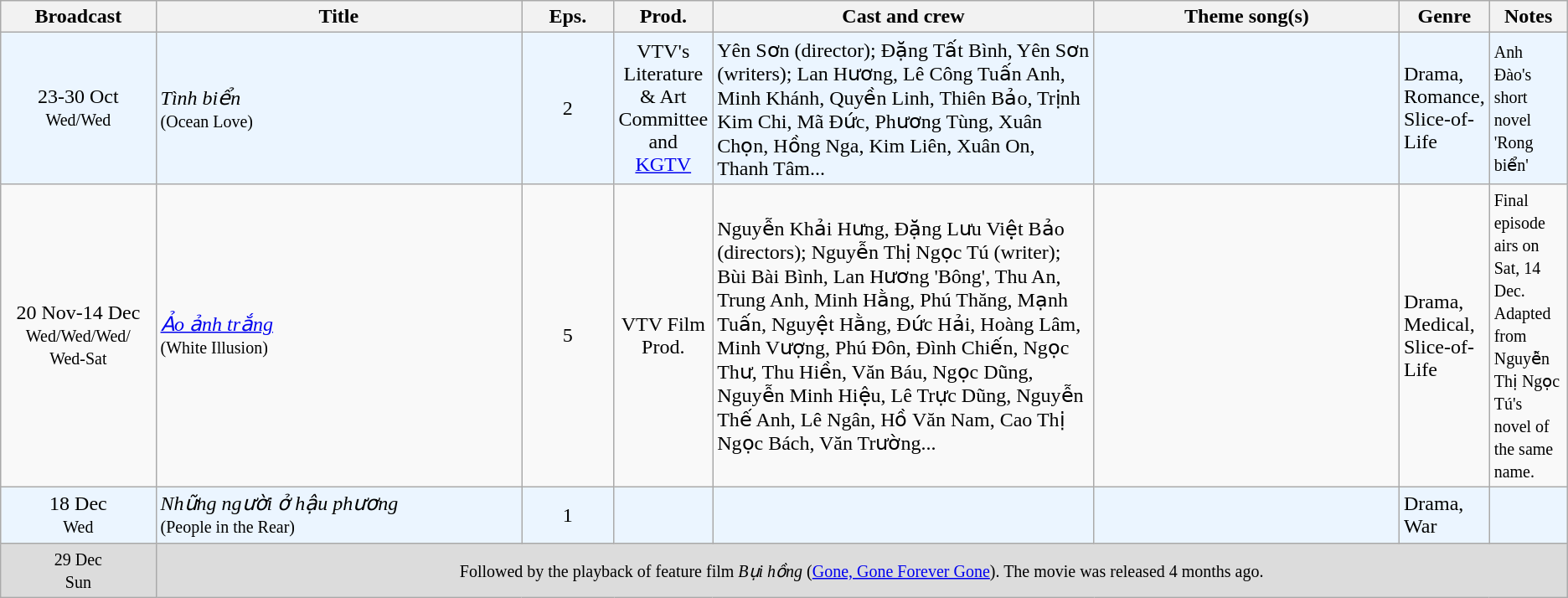<table class="wikitable sortable">
<tr>
<th style="width:10%;">Broadcast</th>
<th style="width:24%;">Title</th>
<th style="width:6%;">Eps.</th>
<th style="width:5%;">Prod.</th>
<th style="width:25%;">Cast and crew</th>
<th style="width:20%;">Theme song(s)</th>
<th style="width:5%;">Genre</th>
<th style="width:5%;">Notes</th>
</tr>
<tr ---- bgcolor="#ebf5ff">
<td style="text-align:center;">23-30 Oct<br><small>Wed/Wed</small><br></td>
<td><em>Tình biển</em> <br><small>(Ocean Love)</small></td>
<td style="text-align:center;">2</td>
<td style="text-align:center;">VTV's Literature & Art Committee<br>and<br><a href='#'>KGTV</a></td>
<td>Yên Sơn (director); Đặng Tất Bình, Yên Sơn (writers); Lan Hương, Lê Công Tuấn Anh, Minh Khánh, Quyền Linh, Thiên Bảo, Trịnh Kim Chi, Mã Đức, Phương Tùng, Xuân Chọn, Hồng Nga, Kim Liên, Xuân On, Thanh Tâm...</td>
<td></td>
<td>Drama, Romance, Slice-of-Life</td>
<td><small> Anh Đào's short novel 'Rong biển'</small></td>
</tr>
<tr>
<td style="text-align:center;">20 Nov-14 Dec<br><small>Wed/Wed/Wed/<br>Wed-Sat</small><br></td>
<td><em><a href='#'>Ảo ảnh trắng</a></em> <br><small>(White Illusion)</small></td>
<td style="text-align:center;">5</td>
<td style="text-align:center;">VTV Film Prod.</td>
<td>Nguyễn Khải Hưng, Đặng Lưu Việt Bảo (directors); Nguyễn Thị Ngọc Tú (writer); Bùi Bài Bình, Lan Hương 'Bông', Thu An, Trung Anh, Minh Hằng, Phú Thăng, Mạnh Tuấn, Nguyệt Hằng, Đức Hải, Hoàng Lâm, Minh Vượng, Phú Đôn, Đình Chiến, Ngọc Thư, Thu Hiền, Văn Báu, Ngọc Dũng, Nguyễn Minh Hiệu, Lê Trực Dũng, Nguyễn Thế Anh, Lê Ngân, Hồ Văn Nam, Cao Thị Ngọc Bách, Văn Trường...</td>
<td></td>
<td>Drama, Medical, Slice-of-Life</td>
<td><small>Final episode airs on Sat, 14 Dec.<br>Adapted from Nguyễn Thị Ngọc Tú's novel of the same name.</small></td>
</tr>
<tr ---- bgcolor="#ebf5ff">
<td style="text-align:center;">18 Dec<br><small>Wed</small></td>
<td><em>Những người ở hậu phương</em> <br><small>(People in the Rear)</small></td>
<td style="text-align:center;">1</td>
<td style="text-align:center;"></td>
<td></td>
<td></td>
<td>Drama, War</td>
<td></td>
</tr>
<tr ---- bgcolor="#DCDCDC">
<td style="text-align:center;"><small>29 Dec</small><br><small>Sun</small></td>
<td colspan="7" align=center><small>Followed by the playback of feature film <em>Bụi hồng</em> (<a href='#'>Gone, Gone Forever Gone</a>). The movie was released 4 months ago.</small><br></td>
</tr>
</table>
